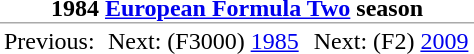<table style="margin: 0 0 1em 1em; float:right; text-align:center; width: 20em;" class="toccolours">
<tr>
<td colspan="3" style="padding:0 1em;border-bottom:1px #aaa solid;"><strong>1984 <a href='#'>European Formula Two</a> season</strong></td>
</tr>
<tr>
<td>Previous: </td>
<td>Next: (F3000) <a href='#'>1985</a></td>
<td>Next: (F2) <a href='#'>2009</a></td>
</tr>
</table>
